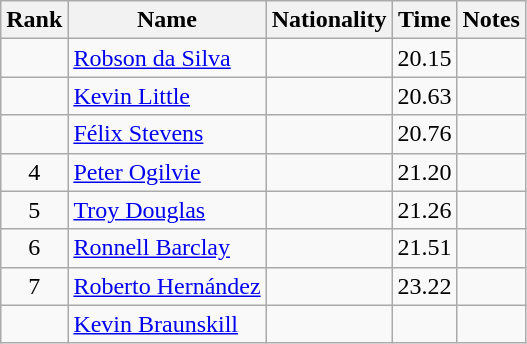<table class="wikitable sortable" style="text-align:center">
<tr>
<th>Rank</th>
<th>Name</th>
<th>Nationality</th>
<th>Time</th>
<th>Notes</th>
</tr>
<tr>
<td></td>
<td align=left><a href='#'>Robson da Silva</a></td>
<td align=left></td>
<td>20.15</td>
<td></td>
</tr>
<tr>
<td></td>
<td align=left><a href='#'>Kevin Little</a></td>
<td align=left></td>
<td>20.63</td>
<td></td>
</tr>
<tr>
<td></td>
<td align=left><a href='#'>Félix Stevens</a></td>
<td align=left></td>
<td>20.76</td>
<td></td>
</tr>
<tr>
<td>4</td>
<td align=left><a href='#'>Peter Ogilvie</a></td>
<td align=left></td>
<td>21.20</td>
<td></td>
</tr>
<tr>
<td>5</td>
<td align=left><a href='#'>Troy Douglas</a></td>
<td align=left></td>
<td>21.26</td>
<td></td>
</tr>
<tr>
<td>6</td>
<td align=left><a href='#'>Ronnell Barclay</a></td>
<td align=left></td>
<td>21.51</td>
<td></td>
</tr>
<tr>
<td>7</td>
<td align=left><a href='#'>Roberto Hernández</a></td>
<td align=left></td>
<td>23.22</td>
<td></td>
</tr>
<tr>
<td></td>
<td align=left><a href='#'>Kevin Braunskill</a></td>
<td align=left></td>
<td></td>
<td></td>
</tr>
</table>
